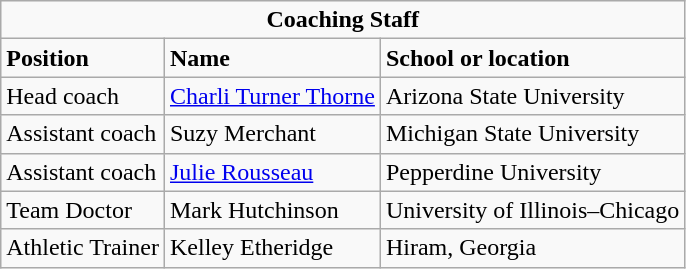<table class="wikitable" >
<tr style="font-weight:bold" align="center" valign="bottom">
<td width="78" colspan=3>Coaching Staff</td>
</tr>
<tr style="font-weight:bold"  valign="bottom">
<td>Position</td>
<td>Name</td>
<td>School or location</td>
</tr>
<tr valign="bottom">
<td>Head coach</td>
<td><a href='#'>Charli Turner Thorne</a></td>
<td>Arizona State University</td>
</tr>
<tr valign="bottom">
<td>Assistant coach</td>
<td>Suzy Merchant</td>
<td>Michigan State University</td>
</tr>
<tr valign="bottom">
<td>Assistant coach</td>
<td><a href='#'>Julie Rousseau</a></td>
<td>Pepperdine University</td>
</tr>
<tr valign="bottom">
<td>Team Doctor</td>
<td>Mark Hutchinson</td>
<td>University of Illinois–Chicago</td>
</tr>
<tr valign="bottom">
<td>Athletic Trainer</td>
<td>Kelley Etheridge</td>
<td>Hiram, Georgia</td>
</tr>
</table>
